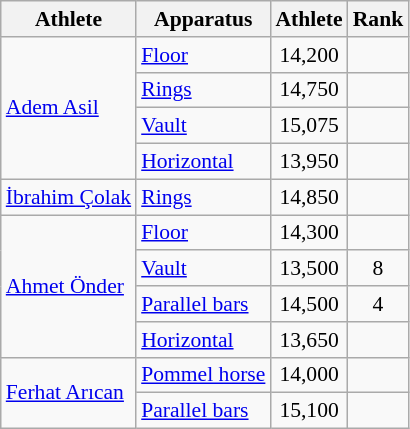<table class=wikitable style="font-size:90%; text-align:center">
<tr>
<th>Athlete</th>
<th>Apparatus</th>
<th>Athlete</th>
<th>Rank</th>
</tr>
<tr>
<td align=left rowspan=4><a href='#'>Adem Asil</a></td>
<td align=left><a href='#'>Floor</a></td>
<td>14,200</td>
<td></td>
</tr>
<tr>
<td align=left><a href='#'>Rings</a></td>
<td>14,750</td>
<td></td>
</tr>
<tr>
<td align=left><a href='#'>Vault</a></td>
<td>15,075</td>
<td></td>
</tr>
<tr>
<td align=left><a href='#'>Horizontal</a></td>
<td>13,950</td>
<td></td>
</tr>
<tr>
<td align=left><a href='#'>İbrahim Çolak</a></td>
<td align=left><a href='#'>Rings</a></td>
<td>14,850</td>
<td></td>
</tr>
<tr>
<td align=left rowspan=4><a href='#'>Ahmet Önder</a></td>
<td align=left><a href='#'>Floor</a></td>
<td>14,300</td>
<td></td>
</tr>
<tr>
<td align=left><a href='#'>Vault</a></td>
<td>13,500</td>
<td>8</td>
</tr>
<tr>
<td align=left><a href='#'>Parallel bars</a></td>
<td>14,500</td>
<td>4</td>
</tr>
<tr>
<td align=left><a href='#'>Horizontal</a></td>
<td>13,650</td>
<td></td>
</tr>
<tr>
<td align=left rowspan=2><a href='#'>Ferhat Arıcan</a></td>
<td align=left><a href='#'>Pommel horse</a></td>
<td>14,000</td>
<td></td>
</tr>
<tr>
<td align=left><a href='#'>Parallel bars</a></td>
<td>15,100</td>
<td></td>
</tr>
</table>
